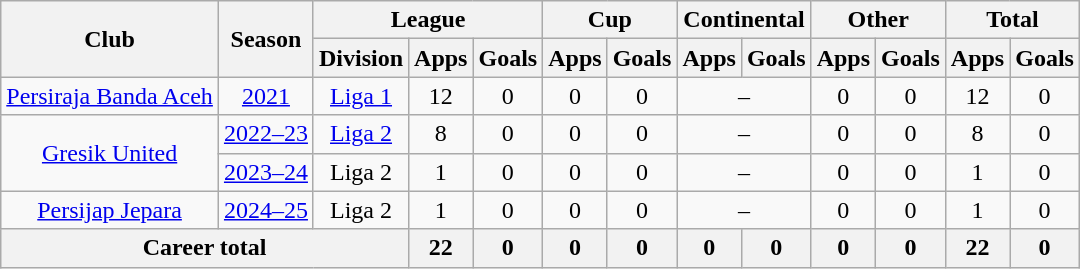<table class="wikitable" style="text-align: center">
<tr>
<th rowspan="2">Club</th>
<th rowspan="2">Season</th>
<th colspan="3">League</th>
<th colspan="2">Cup</th>
<th colspan="2">Continental</th>
<th colspan="2">Other</th>
<th colspan="2">Total</th>
</tr>
<tr>
<th>Division</th>
<th>Apps</th>
<th>Goals</th>
<th>Apps</th>
<th>Goals</th>
<th>Apps</th>
<th>Goals</th>
<th>Apps</th>
<th>Goals</th>
<th>Apps</th>
<th>Goals</th>
</tr>
<tr>
<td rowspan="1"><a href='#'>Persiraja Banda Aceh</a></td>
<td><a href='#'>2021</a></td>
<td rowspan="1" valign="center"><a href='#'>Liga 1</a></td>
<td>12</td>
<td>0</td>
<td>0</td>
<td>0</td>
<td colspan="2">–</td>
<td>0</td>
<td>0</td>
<td>12</td>
<td>0</td>
</tr>
<tr>
<td rowspan="2"><a href='#'>Gresik United</a></td>
<td><a href='#'>2022–23</a></td>
<td rowspan="1"><a href='#'>Liga 2</a></td>
<td>8</td>
<td>0</td>
<td>0</td>
<td>0</td>
<td colspan="2">–</td>
<td>0</td>
<td>0</td>
<td>8</td>
<td>0</td>
</tr>
<tr>
<td><a href='#'>2023–24</a></td>
<td rowspan="1">Liga 2</td>
<td>1</td>
<td>0</td>
<td>0</td>
<td>0</td>
<td colspan="2">–</td>
<td>0</td>
<td>0</td>
<td>1</td>
<td>0</td>
</tr>
<tr>
<td rowspan="1"><a href='#'>Persijap Jepara</a></td>
<td><a href='#'>2024–25</a></td>
<td rowspan="1">Liga 2</td>
<td>1</td>
<td>0</td>
<td>0</td>
<td>0</td>
<td colspan="2">–</td>
<td>0</td>
<td>0</td>
<td>1</td>
<td>0</td>
</tr>
<tr>
<th colspan=3>Career total</th>
<th>22</th>
<th>0</th>
<th>0</th>
<th>0</th>
<th>0</th>
<th>0</th>
<th>0</th>
<th>0</th>
<th>22</th>
<th>0</th>
</tr>
</table>
